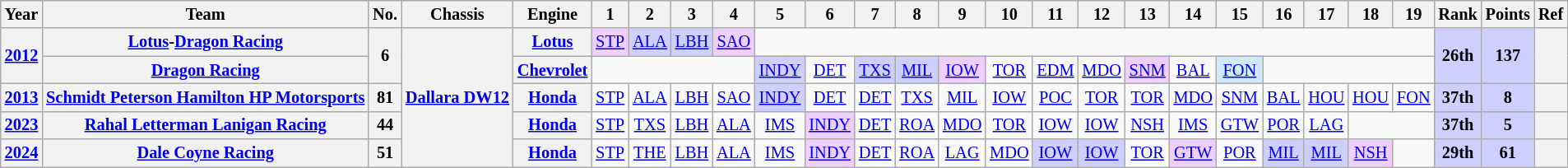<table class="wikitable" style="text-align:center; font-size:85%">
<tr>
<th>Year</th>
<th>Team</th>
<th>No.</th>
<th>Chassis</th>
<th>Engine</th>
<th>1</th>
<th>2</th>
<th>3</th>
<th>4</th>
<th>5</th>
<th>6</th>
<th>7</th>
<th>8</th>
<th>9</th>
<th>10</th>
<th>11</th>
<th>12</th>
<th>13</th>
<th>14</th>
<th>15</th>
<th>16</th>
<th>17</th>
<th>18</th>
<th>19</th>
<th>Rank</th>
<th>Points</th>
<th>Ref</th>
</tr>
<tr>
<th rowspan=2><a href='#'>2012</a></th>
<th nowrap><a href='#'>Lotus</a>-<a href='#'>Dragon Racing</a></th>
<th rowspan=2>6</th>
<th rowspan=5 nowrap><a href='#'>Dallara DW12</a></th>
<th><a href='#'>Lotus</a></th>
<td style="background:#EFCFFF;"><a href='#'>STP</a><br></td>
<td style="background:#CFCFFF;"><a href='#'>ALA</a><br></td>
<td style="background:#CFCFFF;"><a href='#'>LBH</a><br></td>
<td style="background:#EFCFFF;"><a href='#'>SAO</a><br></td>
<td colspan=15></td>
<th rowspan=2 style="background:#CFCFFF;">26th</th>
<th rowspan=2 style="background:#CFCFFF;">137</th>
<th rowspan=2></th>
</tr>
<tr>
<th nowrap><a href='#'>Dragon Racing</a></th>
<th><a href='#'>Chevrolet</a></th>
<td colspan=4></td>
<td style="background:#CFCFFF;"><a href='#'>INDY</a><br></td>
<td><a href='#'>DET</a></td>
<td style="background:#CFCFFF;"><a href='#'>TXS</a><br></td>
<td style="background:#CFCFFF;"><a href='#'>MIL</a><br></td>
<td style="background:#EFCFFF;"><a href='#'>IOW</a><br></td>
<td><a href='#'>TOR</a></td>
<td><a href='#'>EDM</a></td>
<td><a href='#'>MDO</a></td>
<td style="background:#EFCFFF;"><a href='#'>SNM</a><br></td>
<td><a href='#'>BAL</a></td>
<td style="background:#CFEAFF;"><a href='#'>FON</a><br></td>
<td colspan=4></td>
</tr>
<tr>
<th><a href='#'>2013</a></th>
<th nowrap><a href='#'>Schmidt Peterson Hamilton HP Motorsports</a></th>
<th>81</th>
<th><a href='#'>Honda</a></th>
<td><a href='#'>STP</a></td>
<td><a href='#'>ALA</a></td>
<td><a href='#'>LBH</a></td>
<td><a href='#'>SAO</a></td>
<td style="background:#CFCFFF;"><a href='#'>INDY</a><br></td>
<td><a href='#'>DET</a></td>
<td><a href='#'>DET</a></td>
<td><a href='#'>TXS</a></td>
<td><a href='#'>MIL</a></td>
<td><a href='#'>IOW</a></td>
<td><a href='#'>POC</a></td>
<td><a href='#'>TOR</a></td>
<td><a href='#'>TOR</a></td>
<td><a href='#'>MDO</a></td>
<td><a href='#'>SNM</a></td>
<td><a href='#'>BAL</a></td>
<td><a href='#'>HOU</a></td>
<td><a href='#'>HOU</a></td>
<td><a href='#'>FON</a></td>
<th style="background:#CFCFFF;">37th</th>
<th style="background:#CFCFFF;">8</th>
<th></th>
</tr>
<tr>
<th><a href='#'>2023</a></th>
<th nowrap><a href='#'>Rahal Letterman Lanigan Racing</a></th>
<th>44</th>
<th><a href='#'>Honda</a></th>
<td><a href='#'>STP</a></td>
<td><a href='#'>TXS</a></td>
<td><a href='#'>LBH</a></td>
<td><a href='#'>ALA</a></td>
<td><a href='#'>IMS</a></td>
<td style="background:#efcfff"><a href='#'>INDY</a><br></td>
<td><a href='#'>DET</a></td>
<td><a href='#'>ROA</a></td>
<td><a href='#'>MDO</a></td>
<td><a href='#'>TOR</a></td>
<td><a href='#'>IOW</a></td>
<td><a href='#'>IOW</a></td>
<td><a href='#'>NSH</a></td>
<td><a href='#'>IMS</a></td>
<td><a href='#'>GTW</a></td>
<td><a href='#'>POR</a></td>
<td><a href='#'>LAG</a></td>
<td colspan=2></td>
<th style="background:#CFCFFF;">37th</th>
<th style="background:#CFCFFF;">5</th>
<th></th>
</tr>
<tr>
<th><a href='#'>2024</a></th>
<th nowrap><a href='#'>Dale Coyne Racing</a></th>
<th>51</th>
<th rowspan=1><a href='#'>Honda</a></th>
<td><a href='#'>STP</a><br></td>
<td><a href='#'>THE</a><br></td>
<td><a href='#'>LBH</a><br></td>
<td><a href='#'>ALA</a><br></td>
<td><a href='#'>IMS</a><br></td>
<td style="background:#EFCFFF;"><a href='#'>INDY</a><br></td>
<td><a href='#'>DET</a><br></td>
<td><a href='#'>ROA</a><br></td>
<td><a href='#'>LAG</a><br></td>
<td><a href='#'>MDO</a><br></td>
<td style="background:#CFCFFF;"><a href='#'>IOW</a><br></td>
<td style="background:#CFCFFF;"><a href='#'>IOW</a><br></td>
<td><a href='#'>TOR</a><br></td>
<td style="background:#EFCFFF;"><a href='#'>GTW</a><br></td>
<td><a href='#'>POR</a><br></td>
<td style="background:#CFCFFF;"><a href='#'>MIL</a><br></td>
<td style="background:#CFCFFF;"><a href='#'>MIL</a><br></td>
<td style="background:#EFCFFF;"><a href='#'>NSH</a><br></td>
<td></td>
<th style="background:#CFCFFF;">29th</th>
<th style="background:#CFCFFF;">61</th>
<th></th>
</tr>
</table>
